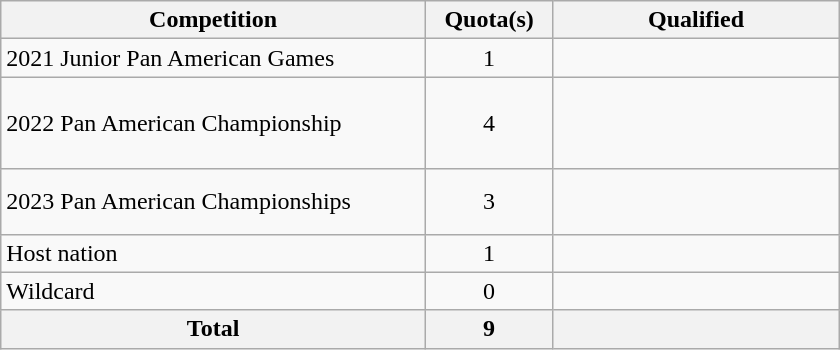<table class = "wikitable" width=560>
<tr>
<th width=300>Competition</th>
<th width=80>Quota(s)</th>
<th width=200>Qualified</th>
</tr>
<tr>
<td>2021 Junior Pan American Games</td>
<td align="center">1</td>
<td></td>
</tr>
<tr>
<td>2022 Pan American Championship</td>
<td align="center">4</td>
<td><br><br><br></td>
</tr>
<tr>
<td>2023 Pan American Championships</td>
<td align="center">3</td>
<td><br><br></td>
</tr>
<tr>
<td>Host nation</td>
<td align="center">1</td>
<td></td>
</tr>
<tr>
<td>Wildcard</td>
<td align="center">0</td>
<td></td>
</tr>
<tr>
<th>Total</th>
<th>9</th>
<th></th>
</tr>
</table>
